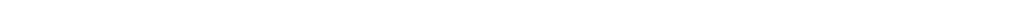<table style="width:1000px; text-align:center;">
<tr style="color:white;">
<td style="background:">24.9%</td>
<td style="background:">3.5%</td>
<td style="background:"><strong>71.6%</strong></td>
</tr>
<tr>
<td></td>
<td></td>
<td></td>
</tr>
</table>
